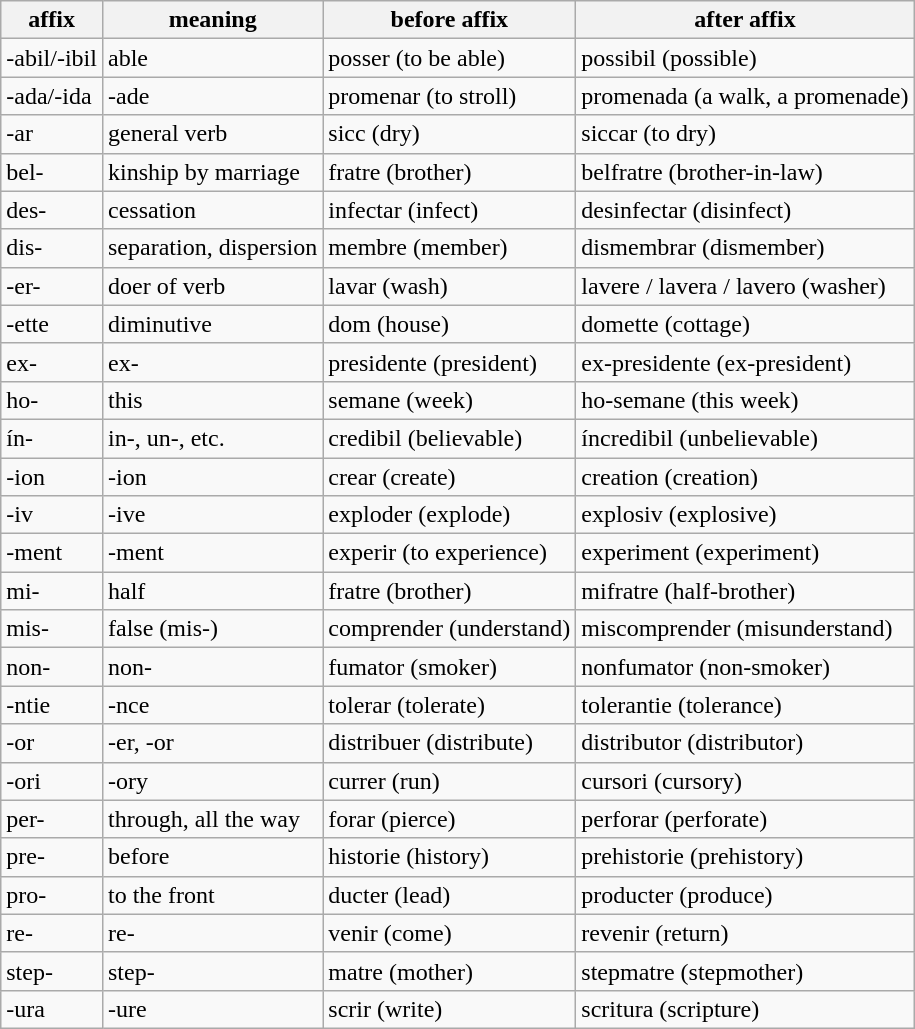<table class="wikitable">
<tr>
<th>affix</th>
<th>meaning</th>
<th>before affix</th>
<th>after affix</th>
</tr>
<tr>
<td>-abil/-ibil</td>
<td>able</td>
<td>posser (to be able)</td>
<td>possibil (possible)</td>
</tr>
<tr>
<td>-ada/-ida</td>
<td>-ade</td>
<td>promenar (to stroll)</td>
<td>promenada (a walk, a promenade)</td>
</tr>
<tr>
<td>-ar</td>
<td>general verb</td>
<td>sicc (dry)</td>
<td>siccar (to dry)</td>
</tr>
<tr>
<td>bel-</td>
<td>kinship by marriage</td>
<td>fratre (brother)</td>
<td>belfratre (brother-in-law)</td>
</tr>
<tr>
<td>des-</td>
<td>cessation</td>
<td>infectar (infect)</td>
<td>desinfectar (disinfect)</td>
</tr>
<tr>
<td>dis-</td>
<td>separation, dispersion</td>
<td>membre (member)</td>
<td>dismembrar (dismember)</td>
</tr>
<tr>
<td>-er-</td>
<td>doer of verb</td>
<td>lavar (wash)</td>
<td>lavere / lavera / lavero (washer)</td>
</tr>
<tr>
<td>-ette</td>
<td>diminutive</td>
<td>dom (house)</td>
<td>domette (cottage)</td>
</tr>
<tr>
<td>ex-</td>
<td>ex-</td>
<td>presidente (president)</td>
<td>ex-presidente (ex-president)</td>
</tr>
<tr>
<td>ho-</td>
<td>this</td>
<td>semane (week)</td>
<td>ho-semane (this week)</td>
</tr>
<tr>
<td>ín-</td>
<td>in-, un-, etc.</td>
<td>credibil (believable)</td>
<td>íncredibil (unbelievable)</td>
</tr>
<tr>
<td>-ion</td>
<td>-ion</td>
<td>crear (create)</td>
<td>creation (creation)</td>
</tr>
<tr>
<td>-iv</td>
<td>-ive</td>
<td>exploder (explode)</td>
<td>explosiv (explosive)</td>
</tr>
<tr>
<td>-ment</td>
<td>-ment</td>
<td>experir (to experience)</td>
<td>experiment (experiment)</td>
</tr>
<tr>
<td>mi-</td>
<td>half</td>
<td>fratre (brother)</td>
<td>mifratre (half-brother)</td>
</tr>
<tr>
<td>mis-</td>
<td>false (mis-)</td>
<td>comprender (understand)</td>
<td>miscomprender (misunderstand)</td>
</tr>
<tr>
<td>non-</td>
<td>non-</td>
<td>fumator (smoker)</td>
<td>nonfumator (non-smoker)</td>
</tr>
<tr>
<td>-ntie</td>
<td>-nce</td>
<td>tolerar (tolerate)</td>
<td>tolerantie (tolerance)</td>
</tr>
<tr>
<td>-or</td>
<td>-er, -or</td>
<td>distribuer (distribute)</td>
<td>distributor (distributor)</td>
</tr>
<tr>
<td>-ori</td>
<td>-ory</td>
<td>currer (run)</td>
<td>cursori (cursory)</td>
</tr>
<tr>
<td>per-</td>
<td>through, all the way</td>
<td>forar (pierce)</td>
<td>perforar (perforate)</td>
</tr>
<tr>
<td>pre-</td>
<td>before</td>
<td>historie (history)</td>
<td>prehistorie (prehistory)</td>
</tr>
<tr>
<td>pro-</td>
<td>to the front</td>
<td>ducter (lead)</td>
<td>producter (produce)</td>
</tr>
<tr>
<td>re-</td>
<td>re-</td>
<td>venir (come)</td>
<td>revenir (return)</td>
</tr>
<tr>
<td>step-</td>
<td>step-</td>
<td>matre (mother)</td>
<td>stepmatre (stepmother)</td>
</tr>
<tr>
<td>-ura</td>
<td>-ure</td>
<td>scrir (write)</td>
<td>scritura (scripture)</td>
</tr>
</table>
